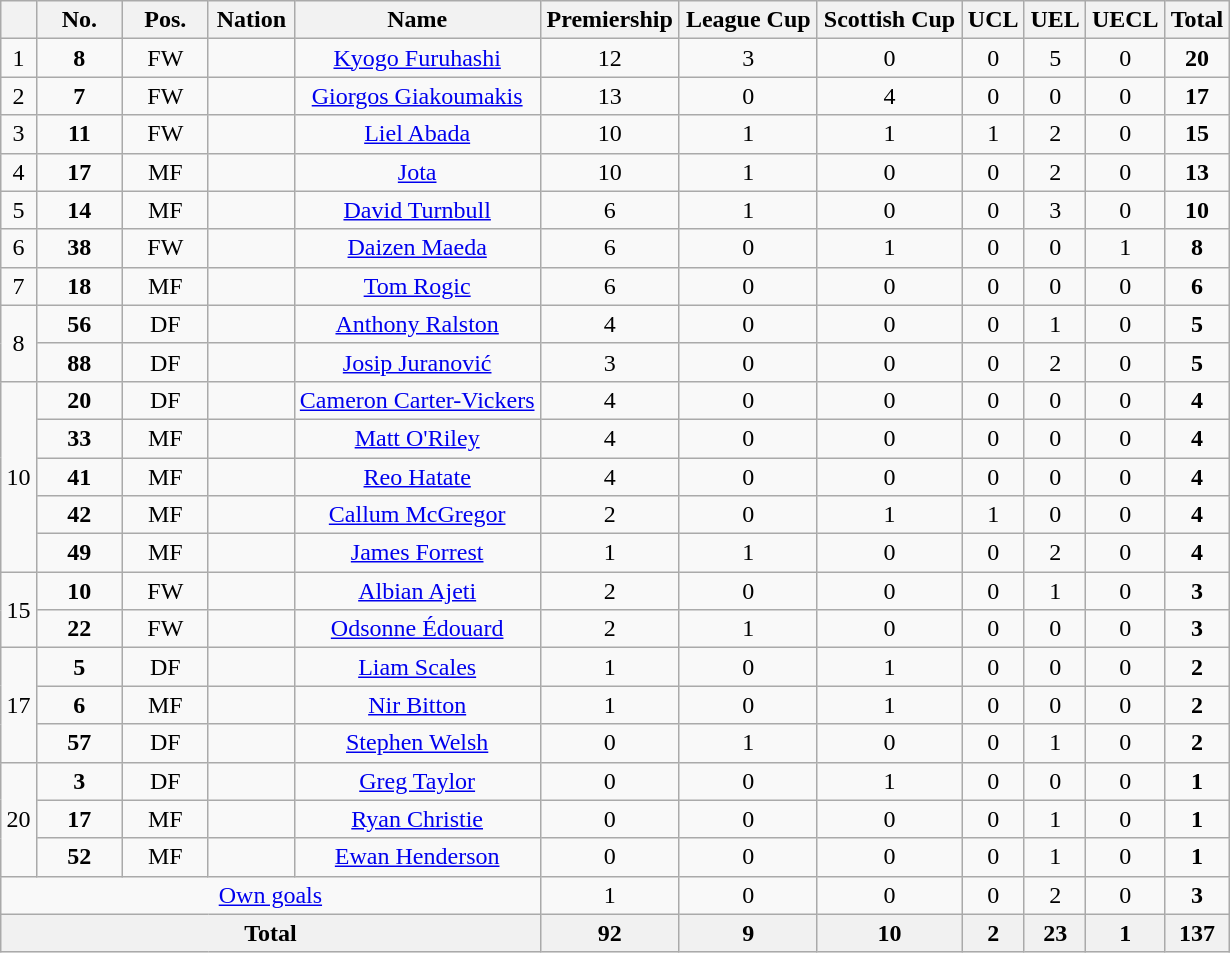<table class="wikitable sortable" style="text-align:center;">
<tr>
<th></th>
<th width="7%">No.</th>
<th width="7%">Pos.</th>
<th width="7%">Nation</th>
<th width="20%">Name</th>
<th>Premiership</th>
<th>League Cup</th>
<th>Scottish Cup</th>
<th>UCL</th>
<th>UEL</th>
<th>UECL</th>
<th>Total</th>
</tr>
<tr>
<td align=center rowspan=1>1</td>
<td><strong>8</strong></td>
<td>FW</td>
<td></td>
<td><a href='#'>Kyogo Furuhashi</a></td>
<td>12 </td>
<td>3 </td>
<td>0 </td>
<td>0 </td>
<td>5 </td>
<td>0 </td>
<td><strong>20</strong> </td>
</tr>
<tr>
<td align=center rowspan=1>2</td>
<td><strong>7</strong></td>
<td>FW</td>
<td></td>
<td><a href='#'>Giorgos Giakoumakis</a></td>
<td>13 </td>
<td>0 </td>
<td>4 </td>
<td>0 </td>
<td>0 </td>
<td>0 </td>
<td><strong>17</strong> </td>
</tr>
<tr>
<td align=center rowspan=1>3</td>
<td><strong>11</strong></td>
<td>FW</td>
<td></td>
<td><a href='#'>Liel Abada</a></td>
<td>10 </td>
<td>1 </td>
<td>1 </td>
<td>1 </td>
<td>2 </td>
<td>0 </td>
<td><strong>15</strong> </td>
</tr>
<tr>
<td align=center rowspan=1>4</td>
<td><strong>17</strong></td>
<td>MF</td>
<td></td>
<td><a href='#'>Jota</a></td>
<td>10 </td>
<td>1 </td>
<td>0 </td>
<td>0 </td>
<td>2 </td>
<td>0 </td>
<td><strong>13</strong> </td>
</tr>
<tr>
<td align=center rowspan=1>5</td>
<td><strong>14</strong></td>
<td>MF</td>
<td></td>
<td><a href='#'>David Turnbull</a></td>
<td>6 </td>
<td>1 </td>
<td>0 </td>
<td>0 </td>
<td>3 </td>
<td>0 </td>
<td><strong>10</strong> </td>
</tr>
<tr>
<td align=center rowspan=1>6</td>
<td><strong>38</strong></td>
<td>FW</td>
<td></td>
<td><a href='#'>Daizen Maeda</a></td>
<td>6 </td>
<td>0 </td>
<td>1 </td>
<td>0 </td>
<td>0 </td>
<td>1 </td>
<td><strong>8</strong> </td>
</tr>
<tr>
<td align=center rowspan=1>7</td>
<td><strong>18</strong></td>
<td>MF</td>
<td></td>
<td><a href='#'>Tom Rogic</a></td>
<td>6 </td>
<td>0 </td>
<td>0 </td>
<td>0 </td>
<td>0 </td>
<td>0 </td>
<td><strong>6</strong> </td>
</tr>
<tr>
<td align=center rowspan=2>8</td>
<td><strong>56</strong></td>
<td>DF</td>
<td></td>
<td><a href='#'>Anthony Ralston</a></td>
<td>4 </td>
<td>0 </td>
<td>0 </td>
<td>0 </td>
<td>1 </td>
<td>0 </td>
<td><strong>5</strong> </td>
</tr>
<tr>
<td><strong>88</strong></td>
<td>DF</td>
<td></td>
<td><a href='#'>Josip Juranović</a></td>
<td>3 </td>
<td>0 </td>
<td>0 </td>
<td>0 </td>
<td>2 </td>
<td>0 </td>
<td><strong>5</strong> </td>
</tr>
<tr>
<td align=center rowspan=5>10</td>
<td><strong>20</strong></td>
<td>DF</td>
<td></td>
<td><a href='#'>Cameron Carter-Vickers</a></td>
<td>4 </td>
<td>0 </td>
<td>0 </td>
<td>0 </td>
<td>0 </td>
<td>0 </td>
<td><strong>4</strong> </td>
</tr>
<tr>
<td><strong>33</strong></td>
<td>MF</td>
<td></td>
<td><a href='#'>Matt O'Riley</a></td>
<td>4 </td>
<td>0 </td>
<td>0 </td>
<td>0 </td>
<td>0 </td>
<td>0 </td>
<td><strong>4</strong> </td>
</tr>
<tr>
<td><strong>41</strong></td>
<td>MF</td>
<td></td>
<td><a href='#'>Reo Hatate</a></td>
<td>4 </td>
<td>0 </td>
<td>0 </td>
<td>0 </td>
<td>0 </td>
<td>0 </td>
<td><strong>4</strong> </td>
</tr>
<tr>
<td><strong>42</strong></td>
<td>MF</td>
<td></td>
<td><a href='#'>Callum McGregor</a></td>
<td>2 </td>
<td>0 </td>
<td>1 </td>
<td>1 </td>
<td>0 </td>
<td>0 </td>
<td><strong>4</strong> </td>
</tr>
<tr>
<td><strong>49</strong></td>
<td>MF</td>
<td></td>
<td><a href='#'>James Forrest</a></td>
<td>1 </td>
<td>1 </td>
<td>0 </td>
<td>0 </td>
<td>2 </td>
<td>0 </td>
<td><strong>4</strong> </td>
</tr>
<tr>
<td align=center rowspan=2>15</td>
<td><strong>10</strong></td>
<td>FW</td>
<td></td>
<td><a href='#'>Albian Ajeti</a></td>
<td>2 </td>
<td>0 </td>
<td>0 </td>
<td>0 </td>
<td>1 </td>
<td>0 </td>
<td><strong>3</strong> </td>
</tr>
<tr>
<td><strong>22</strong></td>
<td>FW</td>
<td></td>
<td><a href='#'>Odsonne Édouard</a></td>
<td>2 </td>
<td>1 </td>
<td>0 </td>
<td>0 </td>
<td>0 </td>
<td>0 </td>
<td><strong>3</strong> </td>
</tr>
<tr>
<td align=center rowspan=3>17</td>
<td><strong>5</strong></td>
<td>DF</td>
<td></td>
<td><a href='#'>Liam Scales</a></td>
<td>1 </td>
<td>0 </td>
<td>1 </td>
<td>0 </td>
<td>0 </td>
<td>0 </td>
<td><strong>2</strong> </td>
</tr>
<tr>
<td><strong>6</strong></td>
<td>MF</td>
<td></td>
<td><a href='#'>Nir Bitton</a></td>
<td>1 </td>
<td>0 </td>
<td>1 </td>
<td>0 </td>
<td>0 </td>
<td>0 </td>
<td><strong>2</strong> </td>
</tr>
<tr>
<td><strong>57</strong></td>
<td>DF</td>
<td></td>
<td><a href='#'>Stephen Welsh</a></td>
<td>0 </td>
<td>1 </td>
<td>0 </td>
<td>0 </td>
<td>1 </td>
<td>0 </td>
<td><strong>2</strong> </td>
</tr>
<tr>
<td align=center rowspan=3>20</td>
<td><strong>3</strong></td>
<td>DF</td>
<td></td>
<td><a href='#'>Greg Taylor</a></td>
<td>0 </td>
<td>0 </td>
<td>1 </td>
<td>0 </td>
<td>0 </td>
<td>0 </td>
<td><strong>1</strong> </td>
</tr>
<tr>
<td><strong>17</strong></td>
<td>MF</td>
<td></td>
<td><a href='#'>Ryan Christie</a></td>
<td>0 </td>
<td>0 </td>
<td>0 </td>
<td>0 </td>
<td>1 </td>
<td>0 </td>
<td><strong>1</strong> </td>
</tr>
<tr>
<td><strong>52</strong></td>
<td>MF</td>
<td></td>
<td><a href='#'>Ewan Henderson</a></td>
<td>0 </td>
<td>0 </td>
<td>0 </td>
<td>0 </td>
<td>1 </td>
<td>0 </td>
<td><strong>1</strong> </td>
</tr>
<tr>
<td colspan=5><a href='#'>Own goals</a></td>
<td>1 </td>
<td>0 </td>
<td>0 </td>
<td>0 </td>
<td>2 </td>
<td>0 </td>
<td><strong>3</strong> </td>
</tr>
<tr class="sortbottom" bgcolor="#f1f1f1">
<td colspan=5 align=center><strong>Total</strong></td>
<td align=center><strong>92</strong></td>
<td align=center><strong>9</strong></td>
<td align=center><strong>10</strong></td>
<td align=center><strong>2</strong></td>
<td align=center><strong>23</strong></td>
<td align=center><strong>1</strong></td>
<td align=center><strong>137</strong></td>
</tr>
</table>
